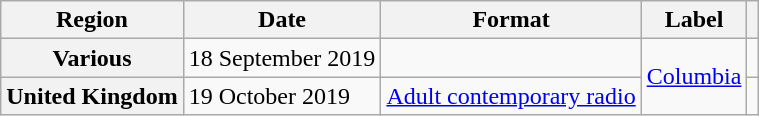<table class="wikitable plainrowheaders">
<tr>
<th scope="col">Region</th>
<th scope="col">Date</th>
<th scope="col">Format</th>
<th scope="col">Label</th>
<th scope="col"></th>
</tr>
<tr>
<th scope="row">Various</th>
<td>18 September 2019</td>
<td></td>
<td rowspan="2"><a href='#'>Columbia</a></td>
<td></td>
</tr>
<tr>
<th scope="row">United Kingdom</th>
<td>19 October 2019</td>
<td><a href='#'>Adult contemporary radio</a></td>
<td></td>
</tr>
</table>
